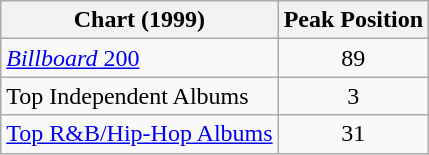<table class="wikitable">
<tr>
<th align="center">Chart (1999)</th>
<th align="center">Peak Position</th>
</tr>
<tr>
<td><a href='#'><em>Billboard</em> 200</a></td>
<td align="center">89</td>
</tr>
<tr>
<td>Top Independent Albums</td>
<td align="center">3</td>
</tr>
<tr>
<td><a href='#'>Top R&B/Hip-Hop Albums</a></td>
<td align="center">31</td>
</tr>
</table>
